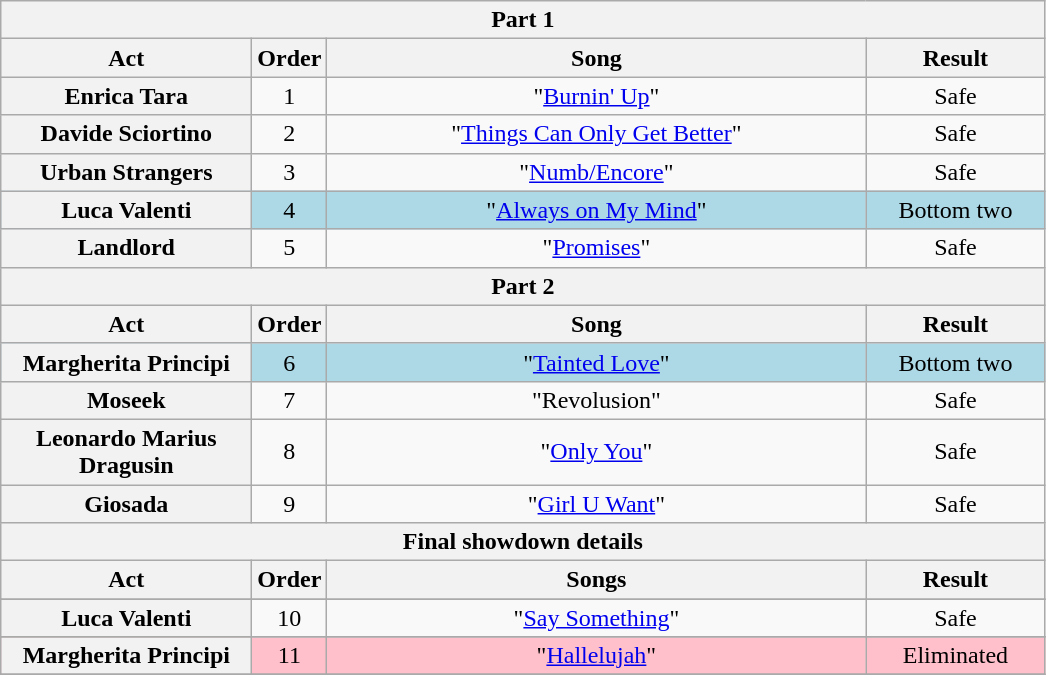<table class="wikitable plainrowheaders" style="text-align:center;">
<tr>
<th colspan="4">Part 1</th>
</tr>
<tr>
<th scope="col" style="width:10em;">Act</th>
<th scope="col">Order</th>
<th scope="col" style="width:22em;">Song</th>
<th scope="col" style="width:7em;">Result</th>
</tr>
<tr>
<th scope="row">Enrica Tara</th>
<td>1</td>
<td>"<a href='#'>Burnin' Up</a>"</td>
<td>Safe</td>
</tr>
<tr>
<th scope="row">Davide Sciortino</th>
<td>2</td>
<td>"<a href='#'>Things Can Only Get Better</a>"</td>
<td>Safe</td>
</tr>
<tr>
<th scope="row">Urban Strangers</th>
<td>3</td>
<td>"<a href='#'>Numb/Encore</a>"</td>
<td>Safe</td>
</tr>
<tr style="background:lightblue;">
<th scope="row">Luca Valenti</th>
<td>4</td>
<td>"<a href='#'>Always on My Mind</a>"</td>
<td>Bottom two</td>
</tr>
<tr>
<th scope="row">Landlord</th>
<td>5</td>
<td>"<a href='#'>Promises</a>"</td>
<td>Safe</td>
</tr>
<tr>
<th colspan="4">Part 2</th>
</tr>
<tr>
<th scope="col" style="width:10em;">Act</th>
<th scope="col">Order</th>
<th scope="col" style="width:20em;">Song</th>
<th scope="col" style="width:7em;">Result</th>
</tr>
<tr style="background:lightblue;">
<th scope="row">Margherita Principi</th>
<td>6</td>
<td>"<a href='#'>Tainted Love</a>"</td>
<td>Bottom two</td>
</tr>
<tr>
<th scope="row">Moseek</th>
<td>7</td>
<td>"Revolusion"</td>
<td>Safe</td>
</tr>
<tr>
<th scope="row">Leonardo Marius Dragusin</th>
<td>8</td>
<td>"<a href='#'>Only You</a>"</td>
<td>Safe</td>
</tr>
<tr>
<th scope="row">Giosada</th>
<td>9</td>
<td>"<a href='#'>Girl U Want</a>"</td>
<td>Safe</td>
</tr>
<tr>
<th colspan="4">Final showdown details</th>
</tr>
<tr>
<th scope="col" style="width:10em;">Act</th>
<th scope="col">Order</th>
<th scope="col" style="width:20em;">Songs</th>
<th scope="col" style="width:7em;">Result</th>
</tr>
<tr>
</tr>
<tr>
<th scope="row">Luca Valenti</th>
<td>10</td>
<td>"<a href='#'>Say Something</a>"</td>
<td>Safe</td>
</tr>
<tr>
</tr>
<tr style="background:pink;">
<th scope="row">Margherita Principi</th>
<td>11</td>
<td>"<a href='#'>Hallelujah</a>"</td>
<td>Eliminated</td>
</tr>
<tr>
</tr>
</table>
